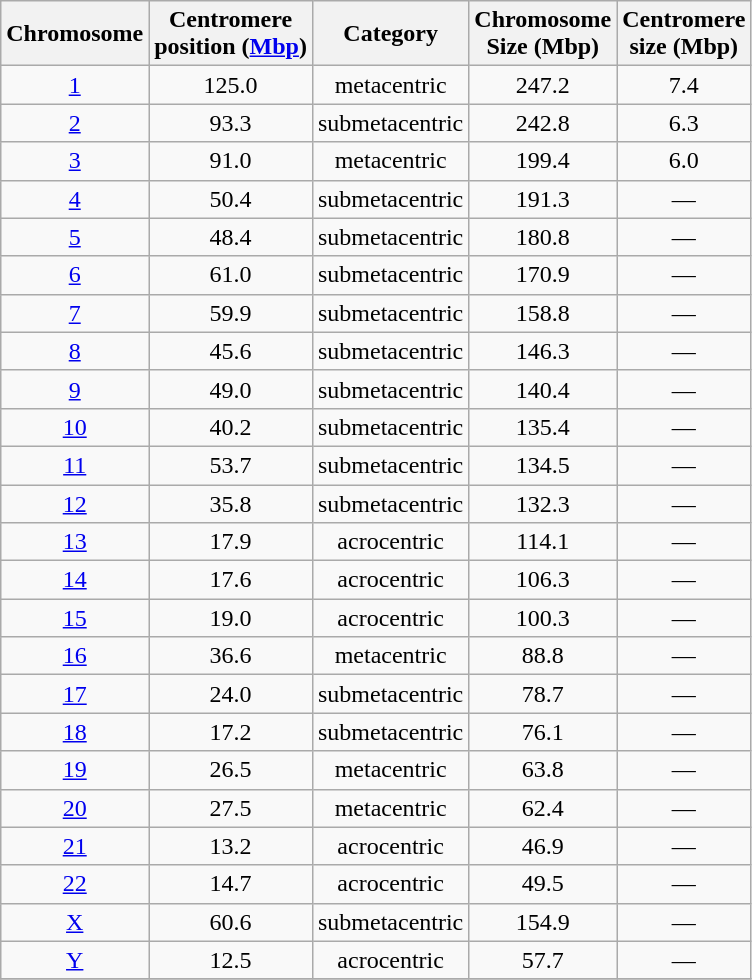<table class="wikitable sortable" style="text-align: center;">
<tr>
<th>Chromosome</th>
<th>Centromere <br> position (<a href='#'>Mbp</a>)</th>
<th>Category</th>
<th>Chromosome <br> Size (Mbp)</th>
<th>Centromere <br> size (Mbp)</th>
</tr>
<tr>
<td><a href='#'>1</a></td>
<td>125.0</td>
<td>metacentric</td>
<td>247.2</td>
<td>7.4</td>
</tr>
<tr>
<td><a href='#'>2</a></td>
<td>93.3</td>
<td>submetacentric</td>
<td>242.8</td>
<td>6.3</td>
</tr>
<tr>
<td><a href='#'>3</a></td>
<td>91.0</td>
<td>metacentric</td>
<td>199.4</td>
<td>6.0</td>
</tr>
<tr>
<td><a href='#'>4</a></td>
<td>50.4</td>
<td>submetacentric</td>
<td>191.3</td>
<td>—</td>
</tr>
<tr>
<td><a href='#'>5</a></td>
<td>48.4</td>
<td>submetacentric</td>
<td>180.8</td>
<td>—</td>
</tr>
<tr>
<td><a href='#'>6</a></td>
<td>61.0</td>
<td>submetacentric</td>
<td>170.9</td>
<td>—</td>
</tr>
<tr>
<td><a href='#'>7</a></td>
<td>59.9</td>
<td>submetacentric</td>
<td>158.8</td>
<td>—</td>
</tr>
<tr>
<td><a href='#'>8</a></td>
<td>45.6</td>
<td>submetacentric</td>
<td>146.3</td>
<td>—</td>
</tr>
<tr>
<td><a href='#'>9</a></td>
<td>49.0</td>
<td>submetacentric</td>
<td>140.4</td>
<td>—</td>
</tr>
<tr>
<td><a href='#'>10</a></td>
<td>40.2</td>
<td>submetacentric</td>
<td>135.4</td>
<td>—</td>
</tr>
<tr>
<td><a href='#'>11</a></td>
<td>53.7</td>
<td>submetacentric</td>
<td>134.5</td>
<td>—</td>
</tr>
<tr>
<td><a href='#'>12</a></td>
<td>35.8</td>
<td>submetacentric</td>
<td>132.3</td>
<td>—</td>
</tr>
<tr>
<td><a href='#'>13</a></td>
<td>17.9</td>
<td>acrocentric</td>
<td>114.1</td>
<td>—</td>
</tr>
<tr>
<td><a href='#'>14</a></td>
<td>17.6</td>
<td>acrocentric</td>
<td>106.3</td>
<td>—</td>
</tr>
<tr>
<td><a href='#'>15</a></td>
<td>19.0</td>
<td>acrocentric</td>
<td>100.3</td>
<td>—</td>
</tr>
<tr>
<td><a href='#'>16</a></td>
<td>36.6</td>
<td>metacentric</td>
<td>88.8</td>
<td>—</td>
</tr>
<tr>
<td><a href='#'>17</a></td>
<td>24.0</td>
<td>submetacentric</td>
<td>78.7</td>
<td>—</td>
</tr>
<tr>
<td><a href='#'>18</a></td>
<td>17.2</td>
<td>submetacentric</td>
<td>76.1</td>
<td>—</td>
</tr>
<tr>
<td><a href='#'>19</a></td>
<td>26.5</td>
<td>metacentric</td>
<td>63.8</td>
<td>—</td>
</tr>
<tr>
<td><a href='#'>20</a></td>
<td>27.5</td>
<td>metacentric</td>
<td>62.4</td>
<td>—</td>
</tr>
<tr>
<td><a href='#'>21</a></td>
<td>13.2</td>
<td>acrocentric</td>
<td>46.9</td>
<td>—</td>
</tr>
<tr>
<td><a href='#'>22</a></td>
<td>14.7</td>
<td>acrocentric</td>
<td>49.5</td>
<td>—</td>
</tr>
<tr>
<td><a href='#'>X</a></td>
<td>60.6</td>
<td>submetacentric</td>
<td>154.9</td>
<td>—</td>
</tr>
<tr>
<td><a href='#'>Y</a></td>
<td>12.5</td>
<td>acrocentric</td>
<td>57.7</td>
<td>—</td>
</tr>
<tr>
</tr>
</table>
